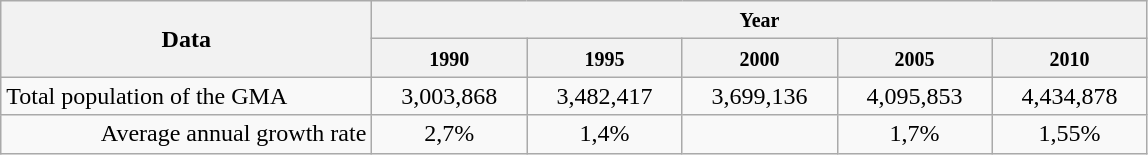<table class="wikitable">
<tr>
<th rowspan="2" style="text-align:center; width: 15em">Data</th>
<th colspan="5" style="text-align:auto"><small>Year</small></th>
</tr>
<tr bgcolor="f5f5f5">
<th style="text-align:center; width: 06em"><small>1990</small></th>
<th style="text-align:center; width: 06em"><small>1995</small></th>
<th style="text-align:center; width: 06em"><small>2000</small></th>
<th style="text-align:center; width: 06em"><small>2005</small></th>
<th style="text-align:center; width: 06em"><small>2010</small></th>
</tr>
<tr>
<td style="text-align:left">Total population of the GMA</td>
<td style="text-align:center">3,003,868</td>
<td style="text-align:center">3,482,417</td>
<td style="text-align:center">3,699,136</td>
<td style="text-align:center">4,095,853</td>
<td style="text-align:center">4,434,878</td>
</tr>
<tr "f0f0f0">
<td style="text-align:right">Average annual growth rate</td>
<td style="text-align:center">2,7%</td>
<td style="text-align:center">1,4%</td>
<td style="text-align:center"></td>
<td style="text-align:center">1,7%</td>
<td style="text-align:center">1,55%</td>
</tr>
</table>
